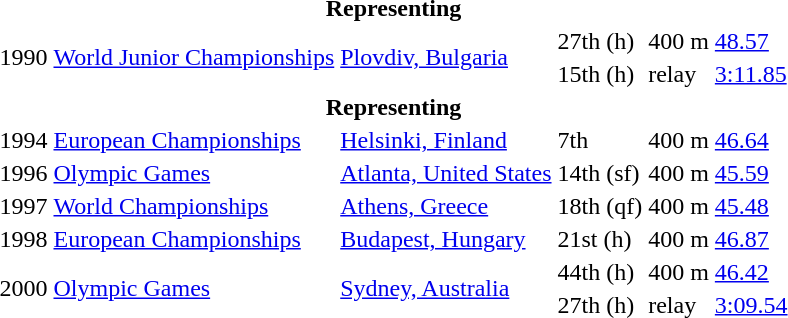<table>
<tr>
<th colspan="6">Representing </th>
</tr>
<tr>
<td rowspan=2>1990</td>
<td rowspan=2><a href='#'>World Junior Championships</a></td>
<td rowspan=2><a href='#'>Plovdiv, Bulgaria</a></td>
<td>27th (h)</td>
<td>400 m</td>
<td><a href='#'>48.57</a></td>
</tr>
<tr>
<td>15th (h)</td>
<td> relay</td>
<td><a href='#'>3:11.85</a></td>
</tr>
<tr>
<th colspan="6">Representing </th>
</tr>
<tr>
<td>1994</td>
<td><a href='#'>European Championships</a></td>
<td><a href='#'>Helsinki, Finland</a></td>
<td>7th</td>
<td>400 m</td>
<td><a href='#'>46.64</a></td>
</tr>
<tr>
<td>1996</td>
<td><a href='#'>Olympic Games</a></td>
<td><a href='#'>Atlanta, United States</a></td>
<td>14th (sf)</td>
<td>400 m</td>
<td><a href='#'>45.59</a></td>
</tr>
<tr>
<td>1997</td>
<td><a href='#'>World Championships</a></td>
<td><a href='#'>Athens, Greece</a></td>
<td>18th (qf)</td>
<td>400 m</td>
<td><a href='#'>45.48</a></td>
</tr>
<tr>
<td>1998</td>
<td><a href='#'>European Championships</a></td>
<td><a href='#'>Budapest, Hungary</a></td>
<td>21st (h)</td>
<td>400 m</td>
<td><a href='#'>46.87</a></td>
</tr>
<tr>
<td rowspan=2>2000</td>
<td rowspan=2><a href='#'>Olympic Games</a></td>
<td rowspan=2><a href='#'>Sydney, Australia</a></td>
<td>44th (h)</td>
<td>400 m</td>
<td><a href='#'>46.42</a></td>
</tr>
<tr>
<td>27th (h)</td>
<td> relay</td>
<td><a href='#'>3:09.54</a></td>
</tr>
</table>
